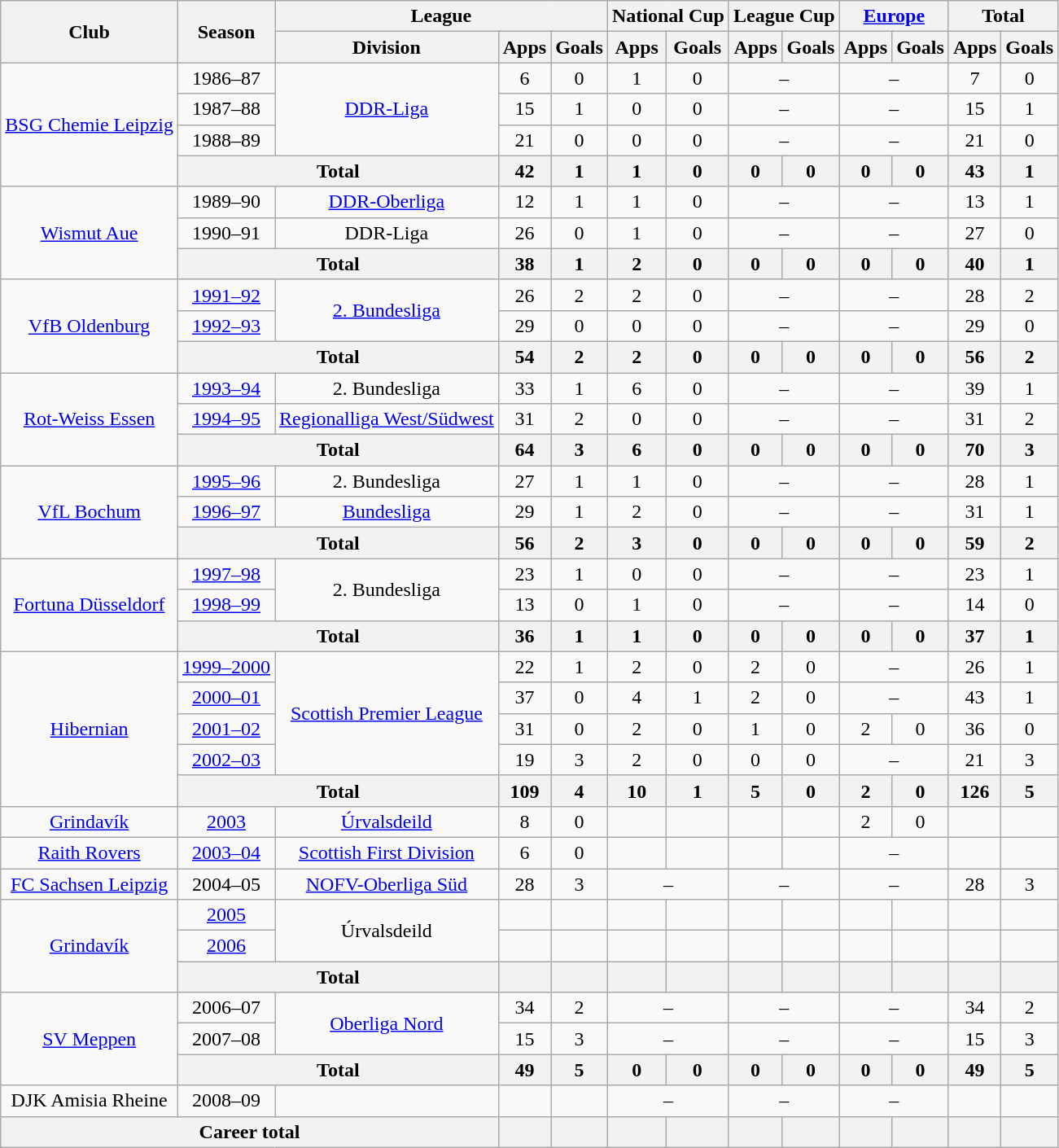<table class="wikitable" style="text-align:center">
<tr>
<th rowspan="2">Club</th>
<th rowspan="2">Season</th>
<th colspan="3">League</th>
<th colspan="2">National Cup</th>
<th colspan="2">League Cup</th>
<th colspan="2"><a href='#'>Europe</a></th>
<th colspan="2">Total</th>
</tr>
<tr>
<th>Division</th>
<th>Apps</th>
<th>Goals</th>
<th>Apps</th>
<th>Goals</th>
<th>Apps</th>
<th>Goals</th>
<th>Apps</th>
<th>Goals</th>
<th>Apps</th>
<th>Goals</th>
</tr>
<tr>
<td rowspan="4"><a href='#'>BSG Chemie Leipzig</a></td>
<td>1986–87</td>
<td rowspan="3"><a href='#'>DDR-Liga</a></td>
<td>6</td>
<td>0</td>
<td>1</td>
<td>0</td>
<td colspan="2">–</td>
<td colspan="2">–</td>
<td>7</td>
<td>0</td>
</tr>
<tr>
<td>1987–88</td>
<td>15</td>
<td>1</td>
<td>0</td>
<td>0</td>
<td colspan="2">–</td>
<td colspan="2">–</td>
<td>15</td>
<td>1</td>
</tr>
<tr>
<td>1988–89</td>
<td>21</td>
<td>0</td>
<td>0</td>
<td>0</td>
<td colspan="2">–</td>
<td colspan="2">–</td>
<td>21</td>
<td>0</td>
</tr>
<tr>
<th colspan="2">Total</th>
<th>42</th>
<th>1</th>
<th>1</th>
<th>0</th>
<th>0</th>
<th>0</th>
<th>0</th>
<th>0</th>
<th>43</th>
<th>1</th>
</tr>
<tr>
<td rowspan="3"><a href='#'>Wismut Aue</a></td>
<td>1989–90</td>
<td><a href='#'>DDR-Oberliga</a></td>
<td>12</td>
<td>1</td>
<td>1</td>
<td>0</td>
<td colspan="2">–</td>
<td colspan="2">–</td>
<td>13</td>
<td>1</td>
</tr>
<tr>
<td>1990–91</td>
<td>DDR-Liga</td>
<td>26</td>
<td>0</td>
<td>1</td>
<td>0</td>
<td colspan="2">–</td>
<td colspan="2">–</td>
<td>27</td>
<td>0</td>
</tr>
<tr>
<th colspan="2">Total</th>
<th>38</th>
<th>1</th>
<th>2</th>
<th>0</th>
<th>0</th>
<th>0</th>
<th>0</th>
<th>0</th>
<th>40</th>
<th>1</th>
</tr>
<tr>
<td rowspan="3"><a href='#'>VfB Oldenburg</a></td>
<td><a href='#'>1991–92</a></td>
<td rowspan="2"><a href='#'>2. Bundesliga</a></td>
<td>26</td>
<td>2</td>
<td>2</td>
<td>0</td>
<td colspan="2">–</td>
<td colspan="2">–</td>
<td>28</td>
<td>2</td>
</tr>
<tr>
<td><a href='#'>1992–93</a></td>
<td>29</td>
<td>0</td>
<td>0</td>
<td>0</td>
<td colspan="2">–</td>
<td colspan="2">–</td>
<td>29</td>
<td>0</td>
</tr>
<tr>
<th colspan="2">Total</th>
<th>54</th>
<th>2</th>
<th>2</th>
<th>0</th>
<th>0</th>
<th>0</th>
<th>0</th>
<th>0</th>
<th>56</th>
<th>2</th>
</tr>
<tr>
<td rowspan="3"><a href='#'>Rot-Weiss Essen</a></td>
<td><a href='#'>1993–94</a></td>
<td>2. Bundesliga</td>
<td>33</td>
<td>1</td>
<td>6</td>
<td>0</td>
<td colspan="2">–</td>
<td colspan="2">–</td>
<td>39</td>
<td>1</td>
</tr>
<tr>
<td><a href='#'>1994–95</a></td>
<td><a href='#'>Regionalliga West/Südwest</a></td>
<td>31</td>
<td>2</td>
<td>0</td>
<td>0</td>
<td colspan="2">–</td>
<td colspan="2">–</td>
<td>31</td>
<td>2</td>
</tr>
<tr>
<th colspan="2">Total</th>
<th>64</th>
<th>3</th>
<th>6</th>
<th>0</th>
<th>0</th>
<th>0</th>
<th>0</th>
<th>0</th>
<th>70</th>
<th>3</th>
</tr>
<tr>
<td rowspan="3"><a href='#'>VfL Bochum</a></td>
<td><a href='#'>1995–96</a></td>
<td>2. Bundesliga</td>
<td>27</td>
<td>1</td>
<td>1</td>
<td>0</td>
<td colspan="2">–</td>
<td colspan="2">–</td>
<td>28</td>
<td>1</td>
</tr>
<tr>
<td><a href='#'>1996–97</a></td>
<td><a href='#'>Bundesliga</a></td>
<td>29</td>
<td>1</td>
<td>2</td>
<td>0</td>
<td colspan="2">–</td>
<td colspan="2">–</td>
<td>31</td>
<td>1</td>
</tr>
<tr>
<th colspan="2">Total</th>
<th>56</th>
<th>2</th>
<th>3</th>
<th>0</th>
<th>0</th>
<th>0</th>
<th>0</th>
<th>0</th>
<th>59</th>
<th>2</th>
</tr>
<tr>
<td rowspan="3"><a href='#'>Fortuna Düsseldorf</a></td>
<td><a href='#'>1997–98</a></td>
<td rowspan="2">2. Bundesliga</td>
<td>23</td>
<td>1</td>
<td>0</td>
<td>0</td>
<td colspan="2">–</td>
<td colspan="2">–</td>
<td>23</td>
<td>1</td>
</tr>
<tr>
<td><a href='#'>1998–99</a></td>
<td>13</td>
<td>0</td>
<td>1</td>
<td>0</td>
<td colspan="2">–</td>
<td colspan="2">–</td>
<td>14</td>
<td>0</td>
</tr>
<tr>
<th colspan="2">Total</th>
<th>36</th>
<th>1</th>
<th>1</th>
<th>0</th>
<th>0</th>
<th>0</th>
<th>0</th>
<th>0</th>
<th>37</th>
<th>1</th>
</tr>
<tr>
<td rowspan="5"><a href='#'>Hibernian</a></td>
<td><a href='#'>1999–2000</a></td>
<td rowspan="4"><a href='#'>Scottish Premier League</a></td>
<td>22</td>
<td>1</td>
<td>2</td>
<td>0</td>
<td>2</td>
<td>0</td>
<td colspan="2">–</td>
<td>26</td>
<td>1</td>
</tr>
<tr>
<td><a href='#'>2000–01</a></td>
<td>37</td>
<td>0</td>
<td>4</td>
<td>1</td>
<td>2</td>
<td>0</td>
<td colspan="2">–</td>
<td>43</td>
<td>1</td>
</tr>
<tr>
<td><a href='#'>2001–02</a></td>
<td>31</td>
<td>0</td>
<td>2</td>
<td>0</td>
<td>1</td>
<td>0</td>
<td>2</td>
<td>0</td>
<td>36</td>
<td>0</td>
</tr>
<tr>
<td><a href='#'>2002–03</a></td>
<td>19</td>
<td>3</td>
<td>2</td>
<td>0</td>
<td>0</td>
<td>0</td>
<td colspan="2">–</td>
<td>21</td>
<td>3</td>
</tr>
<tr>
<th colspan="2">Total</th>
<th>109</th>
<th>4</th>
<th>10</th>
<th>1</th>
<th>5</th>
<th>0</th>
<th>2</th>
<th>0</th>
<th>126</th>
<th>5</th>
</tr>
<tr>
<td><a href='#'>Grindavík</a></td>
<td><a href='#'>2003</a></td>
<td><a href='#'>Úrvalsdeild</a></td>
<td>8</td>
<td>0</td>
<td></td>
<td></td>
<td></td>
<td></td>
<td>2</td>
<td>0</td>
<td></td>
<td></td>
</tr>
<tr>
<td><a href='#'>Raith Rovers</a></td>
<td><a href='#'>2003–04</a></td>
<td><a href='#'>Scottish First Division</a></td>
<td>6</td>
<td>0</td>
<td></td>
<td></td>
<td></td>
<td></td>
<td colspan="2">–</td>
<td></td>
<td></td>
</tr>
<tr>
<td><a href='#'>FC Sachsen Leipzig</a></td>
<td>2004–05</td>
<td><a href='#'>NOFV-Oberliga Süd</a></td>
<td>28</td>
<td>3</td>
<td colspan="2">–</td>
<td colspan="2">–</td>
<td colspan="2">–</td>
<td>28</td>
<td>3</td>
</tr>
<tr>
<td rowspan="3"><a href='#'>Grindavík</a></td>
<td><a href='#'>2005</a></td>
<td rowspan="2">Úrvalsdeild</td>
<td></td>
<td></td>
<td></td>
<td></td>
<td></td>
<td></td>
<td></td>
<td></td>
<td></td>
<td></td>
</tr>
<tr>
<td><a href='#'>2006</a></td>
<td></td>
<td></td>
<td></td>
<td></td>
<td></td>
<td></td>
<td></td>
<td></td>
<td></td>
<td></td>
</tr>
<tr>
<th colspan="2">Total</th>
<th></th>
<th></th>
<th></th>
<th></th>
<th></th>
<th></th>
<th></th>
<th></th>
<th></th>
<th></th>
</tr>
<tr>
<td rowspan="3"><a href='#'>SV Meppen</a></td>
<td>2006–07</td>
<td rowspan="2"><a href='#'>Oberliga Nord</a></td>
<td>34</td>
<td>2</td>
<td colspan="2">–</td>
<td colspan="2">–</td>
<td colspan="2">–</td>
<td>34</td>
<td>2</td>
</tr>
<tr>
<td>2007–08</td>
<td>15</td>
<td>3</td>
<td colspan="2">–</td>
<td colspan="2">–</td>
<td colspan="2">–</td>
<td>15</td>
<td>3</td>
</tr>
<tr>
<th colspan="2">Total</th>
<th>49</th>
<th>5</th>
<th>0</th>
<th>0</th>
<th>0</th>
<th>0</th>
<th>0</th>
<th>0</th>
<th>49</th>
<th>5</th>
</tr>
<tr>
<td>DJK Amisia Rheine</td>
<td>2008–09</td>
<td></td>
<td></td>
<td></td>
<td colspan="2">–</td>
<td colspan="2">–</td>
<td colspan="2">–</td>
<td></td>
<td></td>
</tr>
<tr>
<th colspan="3">Career total</th>
<th></th>
<th></th>
<th></th>
<th></th>
<th></th>
<th></th>
<th></th>
<th></th>
<th></th>
<th></th>
</tr>
</table>
